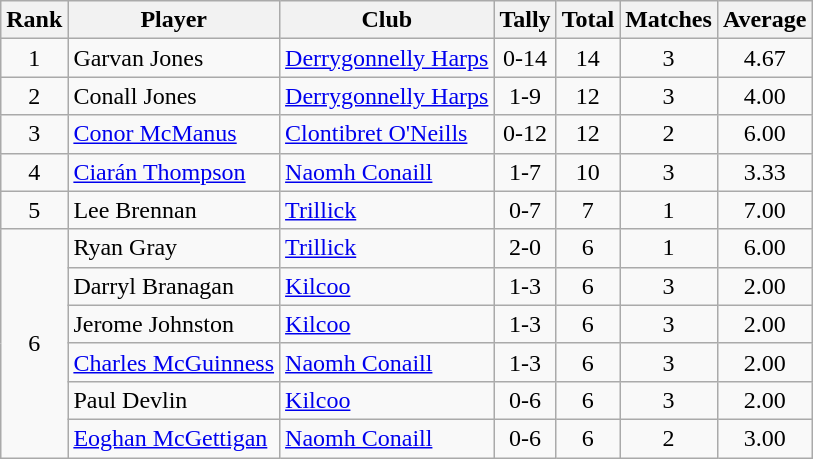<table class="wikitable">
<tr>
<th>Rank</th>
<th>Player</th>
<th>Club</th>
<th>Tally</th>
<th>Total</th>
<th>Matches</th>
<th>Average</th>
</tr>
<tr>
<td rowspan="1" style="text-align:center;">1</td>
<td>Garvan Jones</td>
<td><a href='#'>Derrygonnelly Harps</a></td>
<td align=center>0-14</td>
<td align=center>14</td>
<td align=center>3</td>
<td align=center>4.67</td>
</tr>
<tr>
<td rowspan="1" style="text-align:center;">2</td>
<td>Conall Jones</td>
<td><a href='#'>Derrygonnelly Harps</a></td>
<td align=center>1-9</td>
<td align=center>12</td>
<td align=center>3</td>
<td align=center>4.00</td>
</tr>
<tr>
<td rowspan="1" style="text-align:center;">3</td>
<td><a href='#'>Conor McManus</a></td>
<td><a href='#'>Clontibret O'Neills</a></td>
<td align=center>0-12</td>
<td align=center>12</td>
<td align=center>2</td>
<td align=center>6.00</td>
</tr>
<tr>
<td rowspan="1" style="text-align:center;">4</td>
<td><a href='#'>Ciarán Thompson</a></td>
<td><a href='#'>Naomh Conaill</a></td>
<td align=center>1-7</td>
<td align=center>10</td>
<td align=center>3</td>
<td align=center>3.33</td>
</tr>
<tr>
<td rowspan="1" style="text-align:center;">5</td>
<td>Lee Brennan</td>
<td><a href='#'>Trillick</a></td>
<td align=center>0-7</td>
<td align=center>7</td>
<td align=center>1</td>
<td align=center>7.00</td>
</tr>
<tr>
<td rowspan="6" style="text-align:center;">6</td>
<td>Ryan Gray</td>
<td><a href='#'>Trillick</a></td>
<td align=center>2-0</td>
<td align=center>6</td>
<td align=center>1</td>
<td align=center>6.00</td>
</tr>
<tr>
<td>Darryl Branagan</td>
<td><a href='#'>Kilcoo</a></td>
<td align=center>1-3</td>
<td align=center>6</td>
<td align=center>3</td>
<td align=center>2.00</td>
</tr>
<tr>
<td>Jerome Johnston</td>
<td><a href='#'>Kilcoo</a></td>
<td align=center>1-3</td>
<td align=center>6</td>
<td align=center>3</td>
<td align=center>2.00</td>
</tr>
<tr>
<td><a href='#'>Charles McGuinness</a></td>
<td><a href='#'>Naomh Conaill</a></td>
<td align=center>1-3</td>
<td align=center>6</td>
<td align=center>3</td>
<td align=center>2.00</td>
</tr>
<tr>
<td>Paul Devlin</td>
<td><a href='#'>Kilcoo</a></td>
<td align=center>0-6</td>
<td align=center>6</td>
<td align=center>3</td>
<td align=center>2.00</td>
</tr>
<tr>
<td><a href='#'>Eoghan McGettigan</a></td>
<td><a href='#'>Naomh Conaill</a></td>
<td align=center>0-6</td>
<td align=center>6</td>
<td align=center>2</td>
<td align=center>3.00</td>
</tr>
</table>
